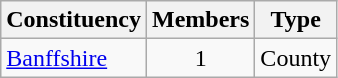<table class="wikitable sortable">
<tr>
<th>Constituency</th>
<th>Members</th>
<th>Type</th>
</tr>
<tr>
<td><a href='#'>Banffshire</a></td>
<td align="center">1</td>
<td>County</td>
</tr>
</table>
